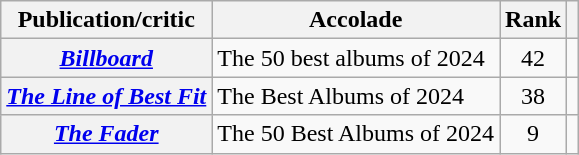<table class="wikitable sortable plainrowheaders">
<tr>
<th scope="col">Publication/critic</th>
<th scope="col">Accolade</th>
<th scope="col">Rank</th>
<th scope="col" class="unsortable"></th>
</tr>
<tr>
<th scope="row"><em><a href='#'>Billboard</a></em></th>
<td>The 50 best albums of 2024</td>
<td style="text-align: center;">42</td>
<td style="text-align: center;"></td>
</tr>
<tr>
<th scope="row"><em><a href='#'>The Line of Best Fit</a></em></th>
<td>The Best Albums of 2024</td>
<td style="text-align: center;">38</td>
<td style="text-align: center;"></td>
</tr>
<tr>
<th scope="row"><em><a href='#'>The Fader</a></em></th>
<td>The 50 Best Albums of 2024</td>
<td style="text-align: center;">9</td>
<td style="text-align: center;"></td>
</tr>
</table>
